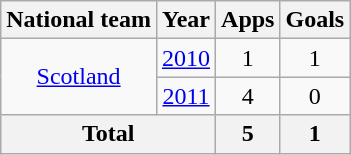<table class="wikitable" style="text-align:center">
<tr>
<th>National team</th>
<th>Year</th>
<th>Apps</th>
<th>Goals</th>
</tr>
<tr>
<td rowspan="2"><a href='#'>Scotland</a></td>
<td><a href='#'>2010</a></td>
<td>1</td>
<td>1</td>
</tr>
<tr>
<td><a href='#'>2011</a></td>
<td>4</td>
<td>0</td>
</tr>
<tr>
<th colspan="2">Total</th>
<th>5</th>
<th>1</th>
</tr>
</table>
